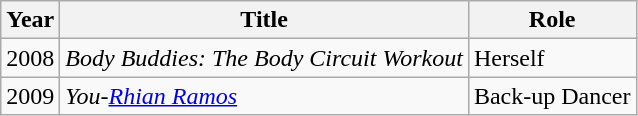<table class="wikitable sortable">
<tr>
<th>Year</th>
<th>Title</th>
<th>Role</th>
</tr>
<tr>
<td>2008</td>
<td><em>Body Buddies: The Body Circuit Workout</em></td>
<td>Herself</td>
</tr>
<tr>
<td>2009</td>
<td><em>You-<a href='#'>Rhian Ramos</a></em></td>
<td>Back-up Dancer</td>
</tr>
</table>
